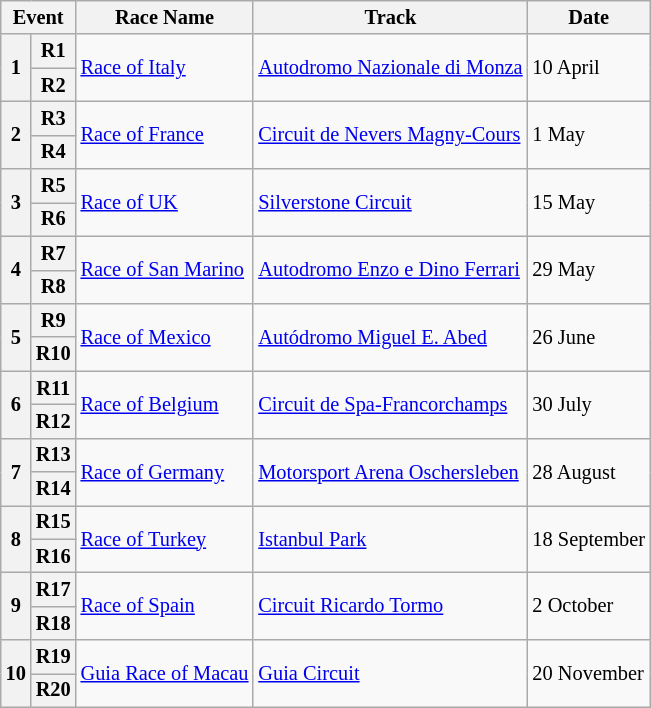<table class="wikitable" style="font-size: 85%">
<tr>
<th colspan=2>Event</th>
<th>Race Name</th>
<th>Track</th>
<th>Date</th>
</tr>
<tr>
<th rowspan=2>1</th>
<th>R1</th>
<td rowspan=2><a href='#'>Race of Italy</a></td>
<td rowspan=2> <a href='#'>Autodromo Nazionale di Monza</a></td>
<td rowspan=2>10 April</td>
</tr>
<tr>
<th>R2</th>
</tr>
<tr>
<th rowspan=2>2</th>
<th>R3</th>
<td rowspan=2><a href='#'>Race of France</a></td>
<td rowspan=2> <a href='#'>Circuit de Nevers Magny-Cours</a></td>
<td rowspan=2>1 May</td>
</tr>
<tr>
<th>R4</th>
</tr>
<tr>
<th rowspan=2>3</th>
<th>R5</th>
<td rowspan=2><a href='#'>Race of UK</a></td>
<td rowspan=2> <a href='#'>Silverstone Circuit</a></td>
<td rowspan=2>15 May</td>
</tr>
<tr>
<th>R6</th>
</tr>
<tr>
<th rowspan=2>4</th>
<th>R7</th>
<td rowspan=2><a href='#'>Race of San Marino</a></td>
<td rowspan=2> <a href='#'>Autodromo Enzo e Dino Ferrari</a></td>
<td rowspan=2>29 May</td>
</tr>
<tr>
<th>R8</th>
</tr>
<tr>
<th rowspan=2>5</th>
<th>R9</th>
<td rowspan=2><a href='#'>Race of Mexico</a></td>
<td rowspan=2> <a href='#'>Autódromo Miguel E. Abed</a></td>
<td rowspan=2>26 June</td>
</tr>
<tr>
<th>R10</th>
</tr>
<tr>
<th rowspan=2>6</th>
<th>R11</th>
<td rowspan=2><a href='#'>Race of Belgium</a></td>
<td rowspan=2> <a href='#'>Circuit de Spa-Francorchamps</a></td>
<td rowspan=2>30 July</td>
</tr>
<tr>
<th>R12</th>
</tr>
<tr>
<th rowspan=2>7</th>
<th>R13</th>
<td rowspan=2><a href='#'>Race of Germany</a></td>
<td rowspan=2> <a href='#'>Motorsport Arena Oschersleben</a></td>
<td rowspan=2>28 August</td>
</tr>
<tr>
<th>R14</th>
</tr>
<tr>
<th rowspan=2>8</th>
<th>R15</th>
<td rowspan=2><a href='#'>Race of Turkey</a></td>
<td rowspan=2> <a href='#'>Istanbul Park</a></td>
<td rowspan=2>18 September</td>
</tr>
<tr>
<th>R16</th>
</tr>
<tr>
<th rowspan=2>9</th>
<th>R17</th>
<td rowspan=2><a href='#'>Race of Spain</a></td>
<td rowspan=2> <a href='#'>Circuit Ricardo Tormo</a></td>
<td rowspan=2>2 October</td>
</tr>
<tr>
<th>R18</th>
</tr>
<tr>
<th rowspan=2>10</th>
<th>R19</th>
<td rowspan=2><a href='#'>Guia Race of Macau</a></td>
<td rowspan=2> <a href='#'>Guia Circuit</a></td>
<td rowspan=2>20 November</td>
</tr>
<tr>
<th>R20</th>
</tr>
</table>
